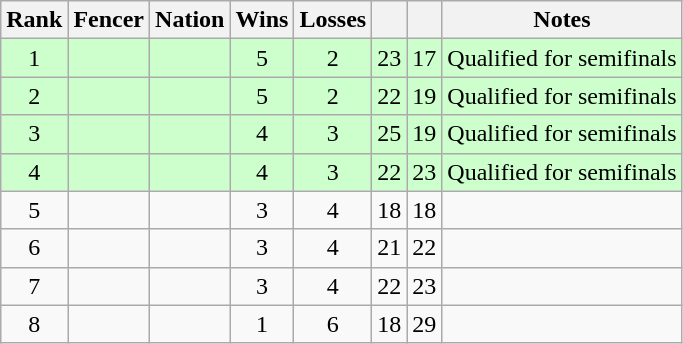<table class="wikitable sortable" style="text-align:center">
<tr>
<th>Rank</th>
<th>Fencer</th>
<th>Nation</th>
<th>Wins</th>
<th>Losses</th>
<th></th>
<th></th>
<th>Notes</th>
</tr>
<tr style="background:#cfc;">
<td>1</td>
<td align=left></td>
<td align=left></td>
<td>5</td>
<td>2</td>
<td>23</td>
<td>17</td>
<td>Qualified for semifinals</td>
</tr>
<tr style= "background:#cfc;">
<td>2</td>
<td align=left></td>
<td align=left></td>
<td>5</td>
<td>2</td>
<td>22</td>
<td>19</td>
<td>Qualified for semifinals</td>
</tr>
<tr style= "background:#cfc;">
<td>3</td>
<td align=left></td>
<td align=left></td>
<td>4</td>
<td>3</td>
<td>25</td>
<td>19</td>
<td>Qualified for semifinals</td>
</tr>
<tr style= "background:#cfc;">
<td>4</td>
<td align=left></td>
<td align=left></td>
<td>4</td>
<td>3</td>
<td>22</td>
<td>23</td>
<td>Qualified for semifinals</td>
</tr>
<tr>
<td>5</td>
<td align=left></td>
<td align=left></td>
<td>3</td>
<td>4</td>
<td>18</td>
<td>18</td>
<td></td>
</tr>
<tr>
<td>6</td>
<td align=left></td>
<td align=left></td>
<td>3</td>
<td>4</td>
<td>21</td>
<td>22</td>
<td></td>
</tr>
<tr>
<td>7</td>
<td align=left></td>
<td align=left></td>
<td>3</td>
<td>4</td>
<td>22</td>
<td>23</td>
<td></td>
</tr>
<tr>
<td>8</td>
<td align=left></td>
<td align=left></td>
<td>1</td>
<td>6</td>
<td>18</td>
<td>29</td>
<td></td>
</tr>
</table>
